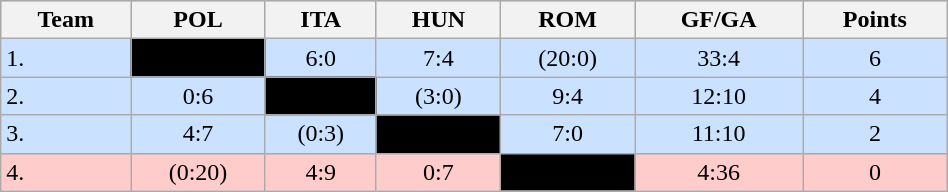<table class="wikitable" bgcolor="#EFEFFF" width="50%">
<tr bgcolor="#BCD2EE">
<th>Team</th>
<th>POL</th>
<th>ITA</th>
<th>HUN</th>
<th>ROM</th>
<th>GF/GA</th>
<th>Points</th>
</tr>
<tr bgcolor="#CAE1FF" align="center">
<td align="left">1. </td>
<td style="background:#000000;"></td>
<td>6:0</td>
<td>7:4</td>
<td>(20:0)</td>
<td>33:4</td>
<td>6</td>
</tr>
<tr bgcolor="#CAE1FF" align="center">
<td align="left">2. </td>
<td>0:6</td>
<td style="background:#000000;"></td>
<td>(3:0)</td>
<td>9:4</td>
<td>12:10</td>
<td>4</td>
</tr>
<tr bgcolor="#CAE1FF" align="center">
<td align="left">3. </td>
<td>4:7</td>
<td>(0:3)</td>
<td style="background:#000000;"></td>
<td>7:0</td>
<td>11:10</td>
<td>2</td>
</tr>
<tr bgcolor="#ffcccc" align="center">
<td align="left">4. </td>
<td>(0:20)</td>
<td>4:9</td>
<td>0:7</td>
<td style="background:#000000;"></td>
<td>4:36</td>
<td>0</td>
</tr>
</table>
